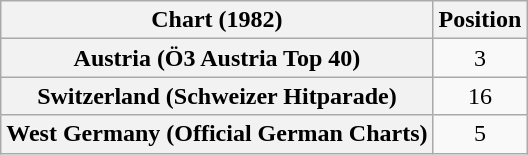<table class="wikitable sortable plainrowheaders" style="text-align:center">
<tr>
<th scope="col">Chart (1982)</th>
<th scope="col">Position</th>
</tr>
<tr>
<th scope="row">Austria (Ö3 Austria Top 40)</th>
<td>3</td>
</tr>
<tr>
<th scope="row">Switzerland (Schweizer Hitparade)</th>
<td>16</td>
</tr>
<tr>
<th scope="row">West Germany (Official German Charts)</th>
<td>5</td>
</tr>
</table>
